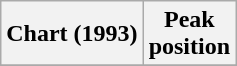<table class="wikitable sortable">
<tr>
<th align="left">Chart (1993)</th>
<th align="center">Peak<br>position</th>
</tr>
<tr>
</tr>
</table>
